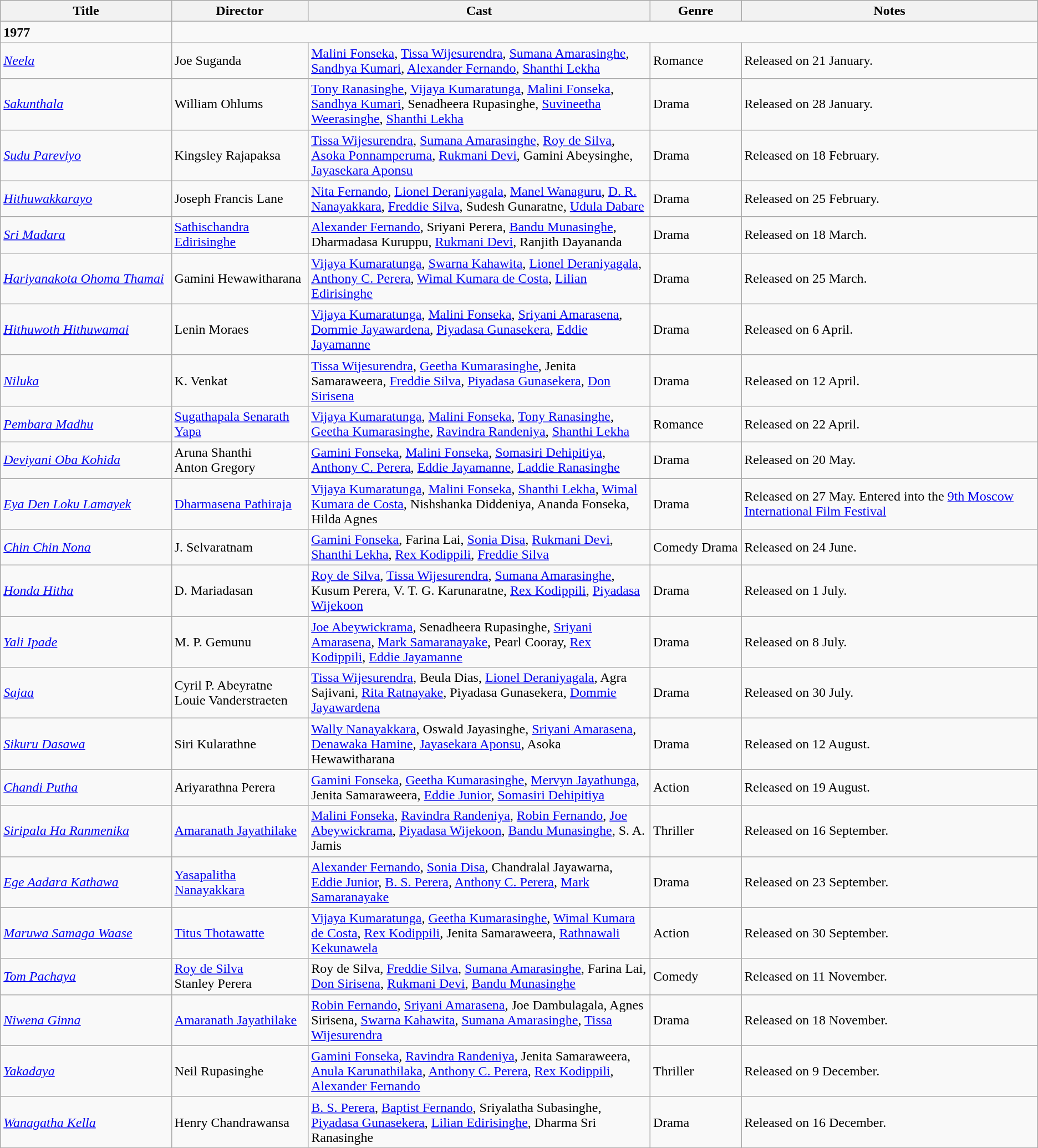<table class="wikitable">
<tr>
<th width=15%>Title</th>
<th width=12%>Director</th>
<th width=30%>Cast</th>
<th width=8%>Genre</th>
<th width=26%>Notes</th>
</tr>
<tr>
<td><strong>1977</strong></td>
</tr>
<tr>
<td><em><a href='#'>Neela</a></em></td>
<td>Joe Suganda</td>
<td><a href='#'>Malini Fonseka</a>, <a href='#'>Tissa Wijesurendra</a>, <a href='#'>Sumana Amarasinghe</a>, <a href='#'>Sandhya Kumari</a>, <a href='#'>Alexander Fernando</a>, <a href='#'>Shanthi Lekha</a></td>
<td>Romance</td>
<td>Released on 21 January.</td>
</tr>
<tr>
<td><em><a href='#'>Sakunthala</a></em></td>
<td>William Ohlums</td>
<td><a href='#'>Tony Ranasinghe</a>, <a href='#'>Vijaya Kumaratunga</a>, <a href='#'>Malini Fonseka</a>, <a href='#'>Sandhya Kumari</a>, Senadheera Rupasinghe, <a href='#'>Suvineetha Weerasinghe</a>, <a href='#'>Shanthi Lekha</a></td>
<td>Drama</td>
<td>Released on 28 January.</td>
</tr>
<tr>
<td><em><a href='#'>Sudu Pareviyo</a></em></td>
<td>Kingsley Rajapaksa</td>
<td><a href='#'>Tissa Wijesurendra</a>, <a href='#'>Sumana Amarasinghe</a>, <a href='#'>Roy de Silva</a>, <a href='#'>Asoka Ponnamperuma</a>, <a href='#'>Rukmani Devi</a>, Gamini Abeysinghe, <a href='#'>Jayasekara Aponsu</a></td>
<td>Drama</td>
<td>Released on 18 February.</td>
</tr>
<tr>
<td><em><a href='#'>Hithuwakkarayo</a></em></td>
<td>Joseph Francis Lane</td>
<td><a href='#'>Nita Fernando</a>, <a href='#'>Lionel Deraniyagala</a>, <a href='#'>Manel Wanaguru</a>, <a href='#'>D. R. Nanayakkara</a>, <a href='#'>Freddie Silva</a>, Sudesh Gunaratne, <a href='#'>Udula Dabare</a></td>
<td>Drama</td>
<td>Released on 25 February.</td>
</tr>
<tr>
<td><em><a href='#'>Sri Madara</a></em></td>
<td><a href='#'>Sathischandra Edirisinghe</a></td>
<td><a href='#'>Alexander Fernando</a>, Sriyani Perera, <a href='#'>Bandu Munasinghe</a>, Dharmadasa Kuruppu, <a href='#'>Rukmani Devi</a>, Ranjith Dayananda</td>
<td>Drama</td>
<td>Released on 18 March.</td>
</tr>
<tr>
<td><em><a href='#'>Hariyanakota Ohoma Thamai</a></em></td>
<td>Gamini Hewawitharana</td>
<td><a href='#'>Vijaya Kumaratunga</a>, <a href='#'>Swarna Kahawita</a>, <a href='#'>Lionel Deraniyagala</a>, <a href='#'>Anthony C. Perera</a>, <a href='#'>Wimal Kumara de Costa</a>, <a href='#'>Lilian Edirisinghe</a></td>
<td>Drama</td>
<td>Released on 25 March.</td>
</tr>
<tr>
<td><em><a href='#'>Hithuwoth Hithuwamai</a></em></td>
<td>Lenin Moraes</td>
<td><a href='#'>Vijaya Kumaratunga</a>, <a href='#'>Malini Fonseka</a>, <a href='#'>Sriyani Amarasena</a>, <a href='#'>Dommie Jayawardena</a>, <a href='#'>Piyadasa Gunasekera</a>, <a href='#'>Eddie Jayamanne</a></td>
<td>Drama</td>
<td>Released on 6 April.</td>
</tr>
<tr>
<td><em><a href='#'>Niluka</a></em></td>
<td>K. Venkat</td>
<td><a href='#'>Tissa Wijesurendra</a>, <a href='#'>Geetha Kumarasinghe</a>, Jenita Samaraweera, <a href='#'>Freddie Silva</a>, <a href='#'>Piyadasa Gunasekera</a>, <a href='#'>Don Sirisena</a></td>
<td>Drama</td>
<td>Released on 12 April.</td>
</tr>
<tr>
<td><em><a href='#'>Pembara Madhu</a></em></td>
<td><a href='#'>Sugathapala Senarath Yapa</a></td>
<td><a href='#'>Vijaya Kumaratunga</a>, <a href='#'>Malini Fonseka</a>, <a href='#'>Tony Ranasinghe</a>, <a href='#'>Geetha Kumarasinghe</a>, <a href='#'>Ravindra Randeniya</a>, <a href='#'>Shanthi Lekha</a></td>
<td>Romance</td>
<td>Released on 22 April.</td>
</tr>
<tr>
<td><em><a href='#'>Deviyani Oba Kohida</a></em></td>
<td>Aruna Shanthi <br> Anton Gregory</td>
<td><a href='#'>Gamini Fonseka</a>, <a href='#'>Malini Fonseka</a>, <a href='#'>Somasiri Dehipitiya</a>, <a href='#'>Anthony C. Perera</a>, <a href='#'>Eddie Jayamanne</a>, <a href='#'>Laddie Ranasinghe</a></td>
<td>Drama</td>
<td>Released on 20 May.</td>
</tr>
<tr>
<td><em><a href='#'>Eya Den Loku Lamayek</a></em></td>
<td><a href='#'>Dharmasena Pathiraja</a></td>
<td><a href='#'>Vijaya Kumaratunga</a>, <a href='#'>Malini Fonseka</a>, <a href='#'>Shanthi Lekha</a>, <a href='#'>Wimal Kumara de Costa</a>, Nishshanka Diddeniya, Ananda Fonseka, Hilda Agnes</td>
<td>Drama</td>
<td>Released on 27 May. Entered into the <a href='#'>9th Moscow International Film Festival</a></td>
</tr>
<tr>
<td><em><a href='#'>Chin Chin Nona</a></em></td>
<td>J. Selvaratnam</td>
<td><a href='#'>Gamini Fonseka</a>, Farina Lai, <a href='#'>Sonia Disa</a>, <a href='#'>Rukmani Devi</a>, <a href='#'>Shanthi Lekha</a>, <a href='#'>Rex Kodippili</a>, <a href='#'>Freddie Silva</a></td>
<td>Comedy Drama</td>
<td>Released on 24 June.</td>
</tr>
<tr>
<td><em><a href='#'>Honda Hitha</a></em></td>
<td>D. Mariadasan</td>
<td><a href='#'>Roy de Silva</a>, <a href='#'>Tissa Wijesurendra</a>, <a href='#'>Sumana Amarasinghe</a>, Kusum Perera, V. T. G. Karunaratne, <a href='#'>Rex Kodippili</a>, <a href='#'>Piyadasa Wijekoon</a></td>
<td>Drama</td>
<td>Released on 1 July.</td>
</tr>
<tr>
<td><em><a href='#'>Yali Ipade</a></em></td>
<td>M. P. Gemunu</td>
<td><a href='#'>Joe Abeywickrama</a>, Senadheera Rupasinghe, <a href='#'>Sriyani Amarasena</a>, <a href='#'>Mark Samaranayake</a>, Pearl Cooray, <a href='#'>Rex Kodippili</a>, <a href='#'>Eddie Jayamanne</a></td>
<td>Drama</td>
<td>Released on 8 July.</td>
</tr>
<tr>
<td><em><a href='#'>Sajaa</a></em></td>
<td>Cyril P. Abeyratne <br>Louie Vanderstraeten</td>
<td><a href='#'>Tissa Wijesurendra</a>, Beula Dias, <a href='#'>Lionel Deraniyagala</a>, Agra Sajivani, <a href='#'>Rita Ratnayake</a>, Piyadasa Gunasekera, <a href='#'>Dommie Jayawardena</a></td>
<td>Drama</td>
<td>Released on 30 July.</td>
</tr>
<tr>
<td><em><a href='#'>Sikuru Dasawa</a></em></td>
<td>Siri Kularathne</td>
<td><a href='#'>Wally Nanayakkara</a>, Oswald Jayasinghe, <a href='#'>Sriyani Amarasena</a>, <a href='#'>Denawaka Hamine</a>, <a href='#'>Jayasekara Aponsu</a>, Asoka Hewawitharana</td>
<td>Drama</td>
<td>Released on 12 August.</td>
</tr>
<tr>
<td><em><a href='#'>Chandi Putha</a></em></td>
<td>Ariyarathna Perera</td>
<td><a href='#'>Gamini Fonseka</a>, <a href='#'>Geetha Kumarasinghe</a>, <a href='#'>Mervyn Jayathunga</a>, Jenita Samaraweera, <a href='#'>Eddie Junior</a>, <a href='#'>Somasiri Dehipitiya</a></td>
<td>Action</td>
<td>Released on 19 August.</td>
</tr>
<tr>
<td><em><a href='#'>Siripala Ha Ranmenika</a></em></td>
<td><a href='#'>Amaranath Jayathilake</a></td>
<td><a href='#'>Malini Fonseka</a>, <a href='#'>Ravindra Randeniya</a>, <a href='#'>Robin Fernando</a>, <a href='#'>Joe Abeywickrama</a>, <a href='#'>Piyadasa Wijekoon</a>, <a href='#'>Bandu Munasinghe</a>, S. A. Jamis</td>
<td>Thriller</td>
<td>Released on 16 September.</td>
</tr>
<tr>
<td><em><a href='#'>Ege Aadara Kathawa</a></em></td>
<td><a href='#'>Yasapalitha Nanayakkara</a></td>
<td><a href='#'>Alexander Fernando</a>, <a href='#'>Sonia Disa</a>, Chandralal Jayawarna, <a href='#'>Eddie Junior</a>, <a href='#'>B. S. Perera</a>, <a href='#'>Anthony C. Perera</a>, <a href='#'>Mark Samaranayake</a></td>
<td>Drama</td>
<td>Released on 23 September.</td>
</tr>
<tr>
<td><em><a href='#'>Maruwa Samaga Waase</a></em></td>
<td><a href='#'>Titus Thotawatte</a></td>
<td><a href='#'>Vijaya Kumaratunga</a>, <a href='#'>Geetha Kumarasinghe</a>, <a href='#'>Wimal Kumara de Costa</a>, <a href='#'>Rex Kodippili</a>, Jenita Samaraweera, <a href='#'>Rathnawali Kekunawela</a></td>
<td>Action</td>
<td>Released on 30 September.</td>
</tr>
<tr>
<td><em><a href='#'>Tom Pachaya</a></em></td>
<td><a href='#'>Roy de Silva</a><br> Stanley Perera</td>
<td>Roy de Silva, <a href='#'>Freddie Silva</a>, <a href='#'>Sumana Amarasinghe</a>, Farina Lai, <a href='#'>Don Sirisena</a>, <a href='#'>Rukmani Devi</a>, <a href='#'>Bandu Munasinghe</a></td>
<td>Comedy</td>
<td>Released on 11 November.</td>
</tr>
<tr>
<td><em><a href='#'>Niwena Ginna</a></em></td>
<td><a href='#'>Amaranath Jayathilake</a></td>
<td><a href='#'>Robin Fernando</a>, <a href='#'>Sriyani Amarasena</a>, Joe Dambulagala, Agnes Sirisena, <a href='#'>Swarna Kahawita</a>, <a href='#'>Sumana Amarasinghe</a>, <a href='#'>Tissa Wijesurendra</a></td>
<td>Drama</td>
<td>Released on 18 November.</td>
</tr>
<tr>
<td><em><a href='#'>Yakadaya</a></em></td>
<td>Neil Rupasinghe</td>
<td><a href='#'>Gamini Fonseka</a>, <a href='#'>Ravindra Randeniya</a>, Jenita Samaraweera, <a href='#'>Anula Karunathilaka</a>, <a href='#'>Anthony C. Perera</a>, <a href='#'>Rex Kodippili</a>, <a href='#'>Alexander Fernando</a></td>
<td>Thriller</td>
<td>Released on 9 December.</td>
</tr>
<tr>
<td><em><a href='#'>Wanagatha Kella</a></em></td>
<td>Henry Chandrawansa</td>
<td><a href='#'>B. S. Perera</a>, <a href='#'>Baptist Fernando</a>, Sriyalatha Subasinghe, <a href='#'>Piyadasa Gunasekera</a>, <a href='#'>Lilian Edirisinghe</a>, Dharma Sri Ranasinghe</td>
<td>Drama</td>
<td>Released on 16 December.</td>
</tr>
</table>
